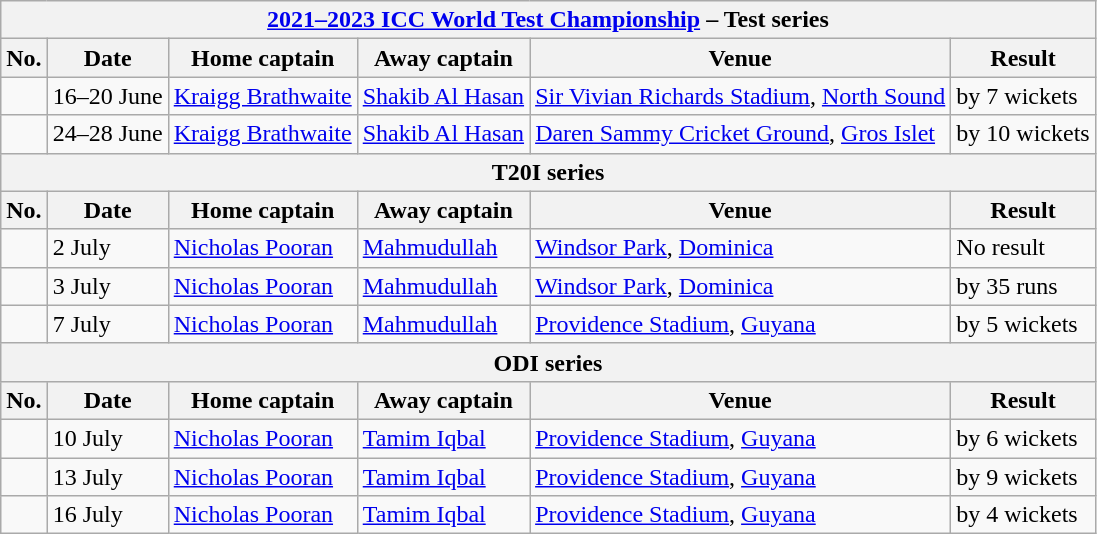<table class="wikitable">
<tr>
<th colspan="9"><a href='#'>2021–2023 ICC World Test Championship</a> – Test series</th>
</tr>
<tr>
<th>No.</th>
<th>Date</th>
<th>Home captain</th>
<th>Away captain</th>
<th>Venue</th>
<th>Result</th>
</tr>
<tr>
<td></td>
<td>16–20 June</td>
<td><a href='#'>Kraigg Brathwaite</a></td>
<td><a href='#'>Shakib Al Hasan</a></td>
<td><a href='#'>Sir Vivian Richards Stadium</a>, <a href='#'>North Sound</a></td>
<td> by 7 wickets</td>
</tr>
<tr>
<td></td>
<td>24–28 June</td>
<td><a href='#'>Kraigg Brathwaite</a></td>
<td><a href='#'>Shakib Al Hasan</a></td>
<td><a href='#'>Daren Sammy Cricket Ground</a>, <a href='#'>Gros Islet</a></td>
<td> by 10 wickets</td>
</tr>
<tr>
<th colspan="9">T20I series</th>
</tr>
<tr>
<th>No.</th>
<th>Date</th>
<th>Home captain</th>
<th>Away captain</th>
<th>Venue</th>
<th>Result</th>
</tr>
<tr>
<td></td>
<td>2 July</td>
<td><a href='#'>Nicholas Pooran</a></td>
<td><a href='#'>Mahmudullah</a></td>
<td><a href='#'>Windsor Park</a>, <a href='#'>Dominica</a></td>
<td>No result</td>
</tr>
<tr>
<td></td>
<td>3 July</td>
<td><a href='#'>Nicholas Pooran</a></td>
<td><a href='#'>Mahmudullah</a></td>
<td><a href='#'>Windsor Park</a>, <a href='#'>Dominica</a></td>
<td> by 35 runs</td>
</tr>
<tr>
<td></td>
<td>7 July</td>
<td><a href='#'>Nicholas Pooran</a></td>
<td><a href='#'>Mahmudullah</a></td>
<td><a href='#'>Providence Stadium</a>, <a href='#'>Guyana</a></td>
<td> by 5 wickets</td>
</tr>
<tr>
<th colspan="9">ODI series</th>
</tr>
<tr>
<th>No.</th>
<th>Date</th>
<th>Home captain</th>
<th>Away captain</th>
<th>Venue</th>
<th>Result</th>
</tr>
<tr>
<td></td>
<td>10 July</td>
<td><a href='#'>Nicholas Pooran</a></td>
<td><a href='#'>Tamim Iqbal</a></td>
<td><a href='#'>Providence Stadium</a>, <a href='#'>Guyana</a></td>
<td> by 6 wickets</td>
</tr>
<tr>
<td></td>
<td>13 July</td>
<td><a href='#'>Nicholas Pooran</a></td>
<td><a href='#'>Tamim Iqbal</a></td>
<td><a href='#'>Providence Stadium</a>, <a href='#'>Guyana</a></td>
<td> by 9 wickets</td>
</tr>
<tr>
<td></td>
<td>16 July</td>
<td><a href='#'>Nicholas Pooran</a></td>
<td><a href='#'>Tamim Iqbal</a></td>
<td><a href='#'>Providence Stadium</a>, <a href='#'>Guyana</a></td>
<td> by 4 wickets</td>
</tr>
</table>
